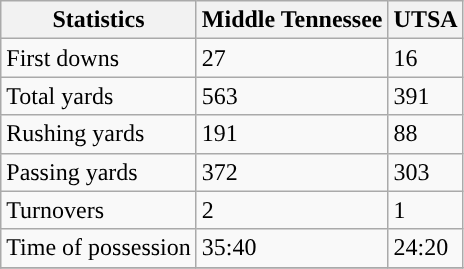<table class="wikitable">
<tr>
<th>Statistics</th>
<th>Middle Tennessee</th>
<th>UTSA</th>
</tr>
<tr>
<td>First downs</td>
<td>27</td>
<td>16</td>
</tr>
<tr>
<td>Total yards</td>
<td>563</td>
<td>391</td>
</tr>
<tr>
<td>Rushing yards</td>
<td>191</td>
<td>88</td>
</tr>
<tr>
<td>Passing yards</td>
<td>372</td>
<td>303</td>
</tr>
<tr>
<td>Turnovers</td>
<td>2</td>
<td>1</td>
</tr>
<tr>
<td>Time of possession</td>
<td>35:40</td>
<td>24:20</td>
</tr>
<tr>
</tr>
</table>
